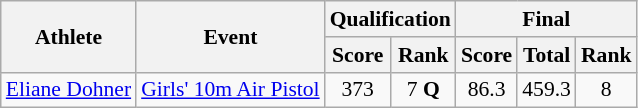<table class="wikitable" style="font-size:90%">
<tr>
<th rowspan="2">Athlete</th>
<th rowspan="2">Event</th>
<th colspan="2">Qualification</th>
<th colspan="3">Final</th>
</tr>
<tr>
<th>Score</th>
<th>Rank</th>
<th>Score</th>
<th>Total</th>
<th>Rank</th>
</tr>
<tr>
<td><a href='#'>Eliane Dohner</a></td>
<td><a href='#'>Girls' 10m Air Pistol</a></td>
<td align=center>373</td>
<td align=center>7 <strong>Q</strong></td>
<td align=center>86.3</td>
<td align=center>459.3</td>
<td align=center>8</td>
</tr>
</table>
